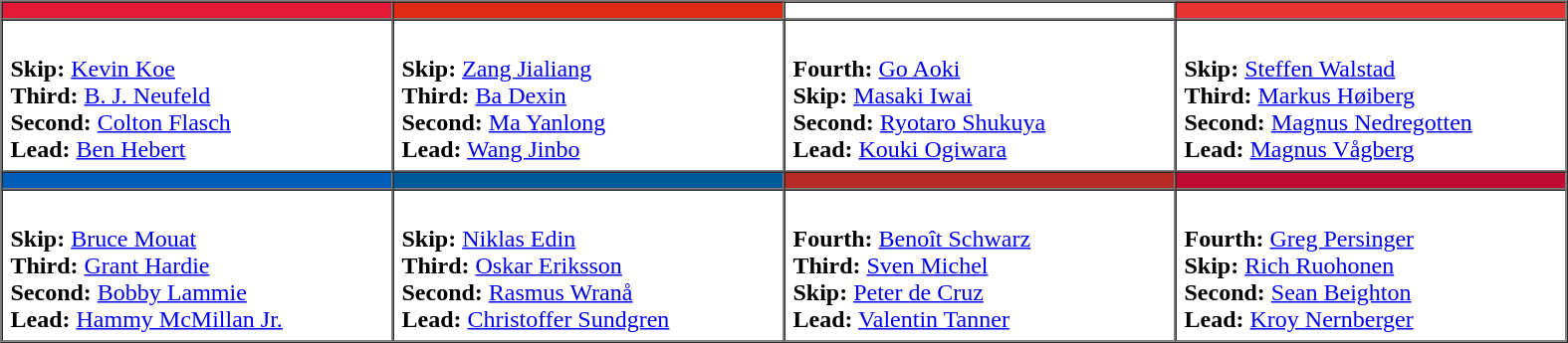<table border=1 cellpadding=5 cellspacing=0>
<tr>
<th bgcolor="#e41837" width="250"></th>
<th bgcolor="#df2a15" width="250"></th>
<th bgcolor="#ffffff" width="250"></th>
<th bgcolor="#e73332" width="250"></th>
</tr>
<tr>
<td><br><strong>Skip:</strong> <a href='#'>Kevin Koe</a><br>
<strong>Third:</strong> <a href='#'>B. J. Neufeld</a><br>
<strong>Second:</strong> <a href='#'>Colton Flasch</a><br>
<strong>Lead:</strong> <a href='#'>Ben Hebert</a></td>
<td><br><strong>Skip:</strong> <a href='#'>Zang Jialiang</a><br>
<strong>Third:</strong> <a href='#'>Ba Dexin</a><br>
<strong>Second:</strong> <a href='#'>Ma Yanlong</a><br>
<strong>Lead:</strong> <a href='#'>Wang Jinbo</a></td>
<td><br><strong>Fourth:</strong> <a href='#'>Go Aoki</a><br>
<strong>Skip:</strong> <a href='#'>Masaki Iwai</a><br>
<strong>Second:</strong> <a href='#'>Ryotaro Shukuya</a><br>
<strong>Lead:</strong> <a href='#'>Kouki Ogiwara</a></td>
<td><br><strong>Skip:</strong> <a href='#'>Steffen Walstad</a><br>
<strong>Third:</strong> <a href='#'>Markus Høiberg</a><br>
<strong>Second:</strong> <a href='#'>Magnus Nedregotten</a><br>
<strong>Lead:</strong> <a href='#'>Magnus Vågberg</a></td>
</tr>
<tr>
<th bgcolor="#005db9" width="250"></th>
<th bgcolor="#015b99" width="250"></th>
<th bgcolor="#b72a25" width="250"></th>
<th bgcolor="#bf0b32" width="250"></th>
</tr>
<tr>
<td><br><strong>Skip:</strong> <a href='#'>Bruce Mouat</a><br>
<strong>Third:</strong> <a href='#'>Grant Hardie</a><br>
<strong>Second:</strong> <a href='#'>Bobby Lammie</a><br>
<strong>Lead:</strong> <a href='#'>Hammy McMillan Jr.</a></td>
<td><br><strong>Skip:</strong> <a href='#'>Niklas Edin</a><br>
<strong>Third:</strong> <a href='#'>Oskar Eriksson</a><br>
<strong>Second:</strong> <a href='#'>Rasmus Wranå</a><br>
<strong>Lead:</strong> <a href='#'>Christoffer Sundgren</a></td>
<td><br><strong>Fourth:</strong> <a href='#'>Benoît Schwarz</a><br>
<strong>Third:</strong> <a href='#'>Sven Michel</a><br>
<strong>Skip:</strong> <a href='#'>Peter de Cruz</a><br>
<strong>Lead:</strong> <a href='#'>Valentin Tanner</a></td>
<td><br><strong>Fourth:</strong> <a href='#'>Greg Persinger</a><br>
<strong>Skip:</strong> <a href='#'>Rich Ruohonen</a><br>
<strong>Second:</strong> <a href='#'>Sean Beighton</a><br>
<strong>Lead:</strong> <a href='#'>Kroy Nernberger</a></td>
</tr>
</table>
